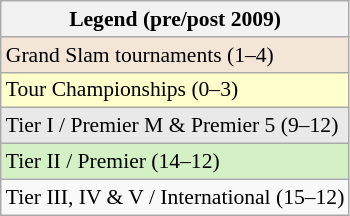<table class="wikitable" style="font-size:90%;">
<tr>
<th>Legend (pre/post 2009)</th>
</tr>
<tr>
<td style="background:#f3e6d7;">Grand Slam tournaments (1–4)</td>
</tr>
<tr>
<td style="background:#ffffcc;">Tour Championships (0–3)</td>
</tr>
<tr>
<td style="background:#e9e9e9;">Tier I / Premier M & Premier 5 (9–12)</td>
</tr>
<tr>
<td style="background:#d4f1c5;">Tier II / Premier (14–12)</td>
</tr>
<tr>
<td>Tier III, IV & V / International (15–12)</td>
</tr>
</table>
